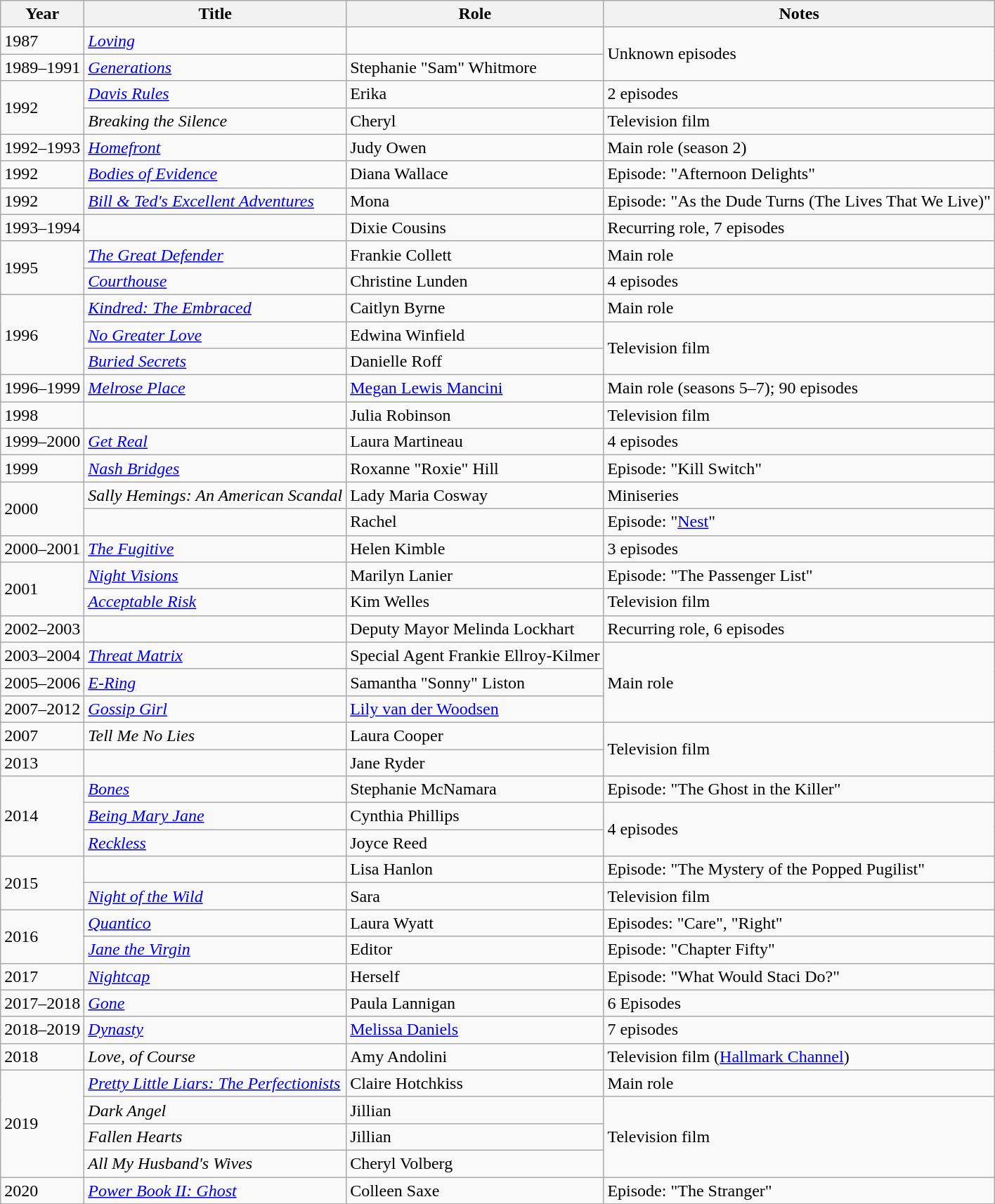<table class="wikitable sortable">
<tr>
<th>Year</th>
<th>Title</th>
<th>Role</th>
<th class="unsortable">Notes</th>
</tr>
<tr>
<td>1987</td>
<td><em><a href='#'>Loving</a></em></td>
<td></td>
<td rowspan="2">Unknown episodes</td>
</tr>
<tr>
<td>1989–1991</td>
<td><em><a href='#'>Generations</a></em></td>
<td>Stephanie "Sam" Whitmore</td>
</tr>
<tr>
<td rowspan="2">1992</td>
<td><em><a href='#'>Davis Rules</a></em></td>
<td>Erika</td>
<td>2 episodes</td>
</tr>
<tr>
<td><em>Breaking the Silence</em></td>
<td>Cheryl</td>
<td>Television film</td>
</tr>
<tr>
<td>1992–1993</td>
<td><em><a href='#'>Homefront</a></em></td>
<td>Judy Owen</td>
<td>Main role (season 2)</td>
</tr>
<tr>
<td>1992</td>
<td><em><a href='#'>Bodies of Evidence</a></em></td>
<td>Diana Wallace</td>
<td>Episode: "Afternoon Delights"</td>
</tr>
<tr>
<td>1992</td>
<td><em><a href='#'>Bill & Ted's Excellent Adventures</a></em></td>
<td>Mona</td>
<td>Episode: "As the Dude Turns (The Lives That We Live)"</td>
</tr>
<tr>
<td>1993–1994</td>
<td><em></em></td>
<td>Dixie Cousins</td>
<td>Recurring role, 7 episodes</td>
</tr>
<tr>
<td rowspan="2">1995</td>
<td><em><a href='#'>The Great Defender</a></em></td>
<td>Frankie Collett</td>
<td>Main role</td>
</tr>
<tr>
<td><em><a href='#'>Courthouse</a></em></td>
<td>Christine Lunden</td>
<td>4 episodes</td>
</tr>
<tr>
<td rowspan="3">1996</td>
<td><em><a href='#'>Kindred: The Embraced</a></em></td>
<td>Caitlyn Byrne</td>
<td>Main role</td>
</tr>
<tr>
<td><em><a href='#'>No Greater Love</a></em></td>
<td>Edwina Winfield</td>
<td rowspan="2">Television film</td>
</tr>
<tr>
<td><em><a href='#'>Buried Secrets</a></em></td>
<td>Danielle Roff</td>
</tr>
<tr>
<td>1996–1999</td>
<td><em><a href='#'>Melrose Place</a></em></td>
<td><a href='#'>Megan Lewis Mancini</a></td>
<td>Main role (seasons 5–7); 90 episodes</td>
</tr>
<tr>
<td>1998</td>
<td><em></em></td>
<td>Julia Robinson</td>
<td>Television film</td>
</tr>
<tr>
<td>1999–2000</td>
<td><em><a href='#'>Get Real</a></em></td>
<td>Laura Martineau</td>
<td>4 episodes</td>
</tr>
<tr>
<td>1999</td>
<td><em><a href='#'>Nash Bridges</a></em></td>
<td>Roxanne "Roxie" Hill</td>
<td>Episode: "Kill Switch"</td>
</tr>
<tr>
<td rowspan="2">2000</td>
<td><em>Sally Hemings: An American Scandal</em></td>
<td>Lady Maria Cosway</td>
<td>Miniseries</td>
</tr>
<tr>
<td><em></em></td>
<td>Rachel</td>
<td>Episode: "<a href='#'>Nest</a>"</td>
</tr>
<tr>
<td>2000–2001</td>
<td><em><a href='#'>The Fugitive</a></em></td>
<td>Helen Kimble</td>
<td>3 episodes</td>
</tr>
<tr>
<td rowspan="2">2001</td>
<td><em><a href='#'>Night Visions</a></em></td>
<td>Marilyn Lanier</td>
<td>Episode: "The Passenger List"</td>
</tr>
<tr>
<td><em><a href='#'>Acceptable Risk</a></em></td>
<td>Kim Welles</td>
<td>Television film</td>
</tr>
<tr>
<td>2002–2003</td>
<td><em></em></td>
<td>Deputy Mayor Melinda Lockhart</td>
<td>Recurring role, 6 episodes</td>
</tr>
<tr>
<td>2003–2004</td>
<td><em><a href='#'>Threat Matrix</a></em></td>
<td>Special Agent Frankie Ellroy-Kilmer</td>
<td rowspan="3">Main role</td>
</tr>
<tr>
<td>2005–2006</td>
<td><em><a href='#'>E-Ring</a></em></td>
<td>Samantha "Sonny" Liston</td>
</tr>
<tr>
<td>2007–2012</td>
<td><em><a href='#'>Gossip Girl</a></em></td>
<td><a href='#'>Lily van der Woodsen</a></td>
</tr>
<tr>
<td>2007</td>
<td><em>Tell Me No Lies</em></td>
<td>Laura Cooper</td>
<td rowspan="2">Television film</td>
</tr>
<tr>
<td>2013</td>
<td><em></em></td>
<td>Jane Ryder</td>
</tr>
<tr>
<td rowspan="3">2014</td>
<td><em><a href='#'>Bones</a></em></td>
<td>Stephanie McNamara</td>
<td>Episode: "The Ghost in the Killer"</td>
</tr>
<tr>
<td><em><a href='#'>Being Mary Jane</a></em></td>
<td>Cynthia Phillips</td>
<td rowspan="2">4 episodes</td>
</tr>
<tr>
<td><em><a href='#'>Reckless</a></em></td>
<td>Joyce Reed</td>
</tr>
<tr>
<td rowspan="2">2015</td>
<td><em></em></td>
<td>Lisa Hanlon</td>
<td>Episode: "The Mystery of the Popped Pugilist"</td>
</tr>
<tr>
<td><em><a href='#'>Night of the Wild</a></em></td>
<td>Sara</td>
<td>Television film</td>
</tr>
<tr>
<td rowspan="2">2016</td>
<td><em><a href='#'>Quantico</a></em></td>
<td>Laura Wyatt</td>
<td>Episodes: "Care", "Right"</td>
</tr>
<tr>
<td><em><a href='#'>Jane the Virgin</a></em></td>
<td>Editor</td>
<td>Episode: "Chapter Fifty"</td>
</tr>
<tr>
<td>2017</td>
<td><em><a href='#'>Nightcap</a></em></td>
<td>Herself</td>
<td>Episode: "What Would Staci Do?"</td>
</tr>
<tr>
<td>2017–2018</td>
<td><em><a href='#'>Gone</a></em></td>
<td>Paula Lannigan</td>
<td>6 Episodes</td>
</tr>
<tr>
<td>2018–2019</td>
<td><em><a href='#'>Dynasty</a></em></td>
<td><a href='#'>Melissa Daniels</a></td>
<td>7 episodes</td>
</tr>
<tr>
<td>2018</td>
<td><em>Love, of Course</em></td>
<td>Amy Andolini</td>
<td>Television film (<a href='#'>Hallmark Channel</a>)</td>
</tr>
<tr>
<td rowspan="4">2019</td>
<td><em><a href='#'>Pretty Little Liars: The Perfectionists</a></em></td>
<td>Claire Hotchkiss</td>
<td>Main role</td>
</tr>
<tr>
<td><em>Dark Angel</em></td>
<td>Jillian</td>
<td rowspan="3">Television film</td>
</tr>
<tr>
<td><em>Fallen Hearts</em></td>
<td>Jillian</td>
</tr>
<tr>
<td><em>All My Husband's Wives</em></td>
<td>Cheryl Volberg</td>
</tr>
<tr>
<td>2020</td>
<td><em><a href='#'>Power Book II: Ghost</a></em></td>
<td>Colleen Saxe</td>
<td>Episode: "The Stranger"</td>
</tr>
</table>
